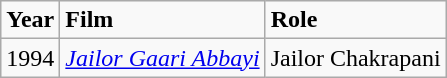<table class="wikitable sortable">
<tr>
<td><strong>Year</strong></td>
<td><strong>Film</strong></td>
<td><strong>Role</strong></td>
</tr>
<tr>
<td>1994</td>
<td><em><a href='#'>Jailor Gaari Abbayi</a></em></td>
<td>Jailor Chakrapani</td>
</tr>
</table>
